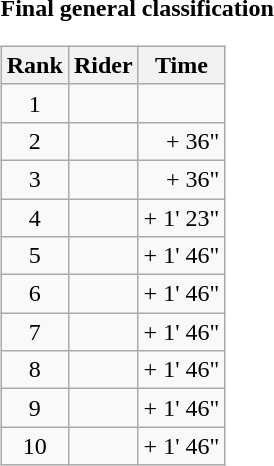<table>
<tr>
<td><strong>Final general classification</strong><br><table class="wikitable">
<tr>
<th scope="col">Rank</th>
<th scope="col">Rider</th>
<th scope="col">Time</th>
</tr>
<tr>
<td style="text-align:center;">1</td>
<td></td>
<td style="text-align:right;"></td>
</tr>
<tr>
<td style="text-align:center;">2</td>
<td></td>
<td style="text-align:right;">+ 36"</td>
</tr>
<tr>
<td style="text-align:center;">3</td>
<td></td>
<td style="text-align:right;">+ 36"</td>
</tr>
<tr>
<td style="text-align:center;">4</td>
<td></td>
<td style="text-align:right;">+ 1' 23"</td>
</tr>
<tr>
<td style="text-align:center;">5</td>
<td></td>
<td style="text-align:right;">+ 1' 46"</td>
</tr>
<tr>
<td style="text-align:center;">6</td>
<td></td>
<td style="text-align:right;">+ 1' 46"</td>
</tr>
<tr>
<td style="text-align:center;">7</td>
<td></td>
<td style="text-align:right;">+ 1' 46"</td>
</tr>
<tr>
<td style="text-align:center;">8</td>
<td></td>
<td style="text-align:right;">+ 1' 46"</td>
</tr>
<tr>
<td style="text-align:center;">9</td>
<td></td>
<td style="text-align:right;">+ 1' 46"</td>
</tr>
<tr>
<td style="text-align:center;">10</td>
<td></td>
<td style="text-align:right;">+ 1' 46"</td>
</tr>
</table>
</td>
</tr>
</table>
